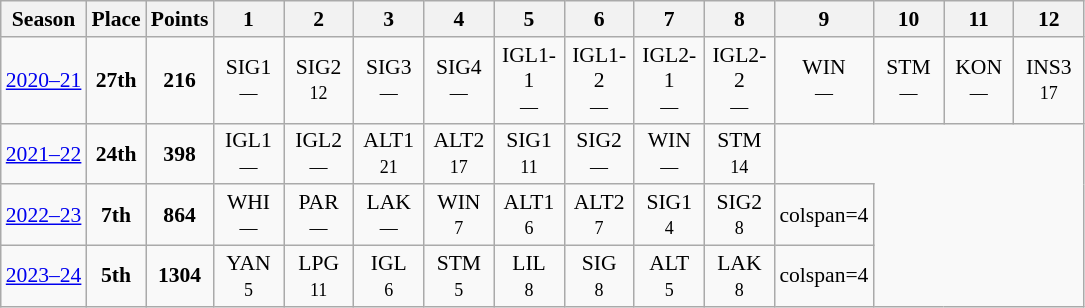<table class="wikitable" border="1" style="text-align:center; font-size:90%;">
<tr>
<th>Season</th>
<th>Place</th>
<th>Points</th>
<th width=40px>1</th>
<th width=40px>2</th>
<th width=40px>3</th>
<th width=40px>4</th>
<th width=40px>5</th>
<th width=40px>6</th>
<th width=40px>7</th>
<th width=40px>8</th>
<th width=40px>9</th>
<th width=40px>10</th>
<th width=40px>11</th>
<th width=40px>12</th>
</tr>
<tr>
<td><a href='#'>2020–21</a></td>
<td><strong>27th</strong></td>
<td><strong>216</strong></td>
<td>SIG1<br><small>—</small></td>
<td>SIG2<br><small>12</small></td>
<td>SIG3<br><small>—</small></td>
<td>SIG4<br><small>—</small></td>
<td>IGL1-1<br><small>—</small></td>
<td>IGL1-2<br><small>—</small></td>
<td>IGL2-1<br><small>—</small></td>
<td>IGL2-2<br><small>—</small></td>
<td>WIN<br><small>—</small></td>
<td>STM<br><small>—</small></td>
<td>KON<br><small>—</small></td>
<td>INS3<br><small>17</small></td>
</tr>
<tr>
<td><a href='#'>2021–22</a></td>
<td><strong>24th</strong></td>
<td><strong>398</strong></td>
<td>IGL1<br><small>—</small></td>
<td>IGL2<br><small>—</small></td>
<td>ALT1<br><small>21</small></td>
<td>ALT2<br><small>17</small></td>
<td>SIG1<br><small>11</small></td>
<td>SIG2<br><small>—</small></td>
<td>WIN<br><small>—</small></td>
<td>STM<br><small>14</small></td>
</tr>
<tr>
<td><a href='#'>2022–23</a></td>
<td><strong>7th</strong></td>
<td><strong>864</strong></td>
<td>WHI<br><small>—</small></td>
<td>PAR<br><small>—</small></td>
<td>LAK<br><small>—</small></td>
<td>WIN<br><small>7</small></td>
<td>ALT1<br><small>6</small></td>
<td>ALT2<br><small>7</small></td>
<td>SIG1<br><small>4</small></td>
<td>SIG2<br><small>8</small></td>
<td>colspan=4 </td>
</tr>
<tr>
<td><a href='#'>2023–24</a></td>
<td><strong>5th</strong></td>
<td><strong>1304</strong></td>
<td>YAN<br><small>5</small></td>
<td>LPG<br><small>11</small></td>
<td>IGL<br><small>6</small></td>
<td>STM<br><small>5</small></td>
<td>LIL<br><small>8</small></td>
<td>SIG<br><small>8</small></td>
<td>ALT<br><small>5</small></td>
<td>LAK<br><small>8</small></td>
<td>colspan=4 </td>
</tr>
</table>
